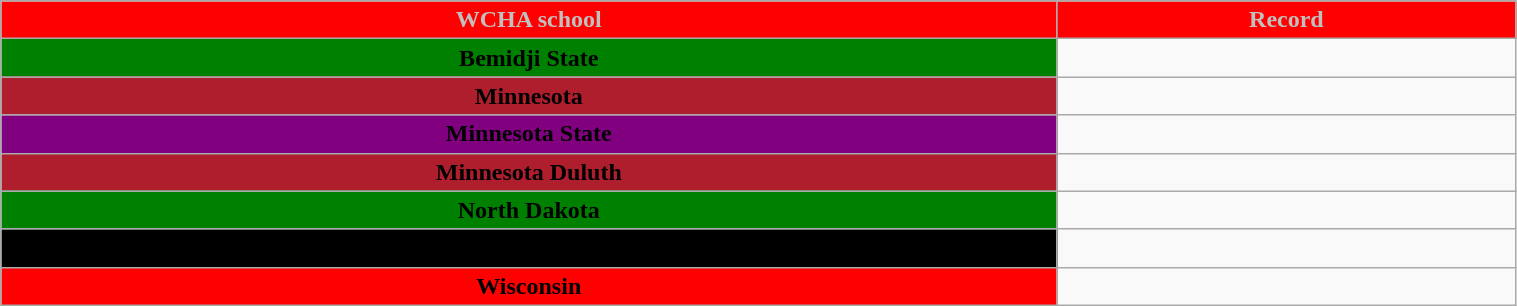<table class="wikitable" style="width:80%;">
<tr style="text-align:center; background:red; color:silver;">
<td><strong>WCHA school</strong></td>
<td><strong>Record</strong></td>
</tr>
<tr style="text-align:center;" bgcolor="">
<td style="background:green;"><span> <strong>Bemidji State</strong></span></td>
<td></td>
</tr>
<tr style="text-align:center;" bgcolor="">
<td style="background:#af1e2d;"><span><strong>Minnesota</strong></span></td>
<td></td>
</tr>
<tr style="text-align:center;" bgcolor="">
<td style="background:purple;"><span> <strong>Minnesota State</strong></span></td>
<td></td>
</tr>
<tr style="text-align:center;" bgcolor="">
<td style="background:#af1e2d;"><span><strong>Minnesota Duluth</strong></span></td>
<td></td>
</tr>
<tr style="text-align:center;" bgcolor="">
<td style="background:green;"><span> <strong>North Dakota</strong></span></td>
<td></td>
</tr>
<tr style="text-align:center;" bgcolor="">
<td style="background:black;"><span><strong>St. Cloud State</strong></span></td>
<td></td>
</tr>
<tr style="text-align:center;" bgcolor="">
<td style="background:red;"><span><strong>Wisconsin</strong></span></td>
<td></td>
</tr>
</table>
